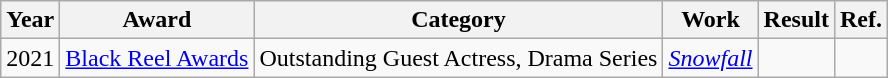<table class="wikitable sortable">
<tr>
<th>Year</th>
<th>Award</th>
<th>Category</th>
<th>Work</th>
<th>Result</th>
<th>Ref.</th>
</tr>
<tr>
<td>2021</td>
<td><a href='#'>Black Reel Awards</a></td>
<td>Outstanding Guest Actress, Drama Series</td>
<td><em><a href='#'>Snowfall</a></em></td>
<td></td>
<td></td>
</tr>
</table>
